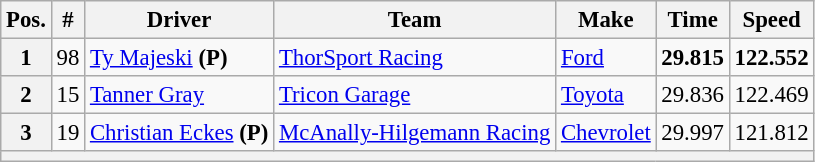<table class="wikitable" style="font-size:95%">
<tr>
<th>Pos.</th>
<th>#</th>
<th>Driver</th>
<th>Team</th>
<th>Make</th>
<th>Time</th>
<th>Speed</th>
</tr>
<tr>
<th>1</th>
<td>98</td>
<td><a href='#'>Ty Majeski</a> <strong>(P)</strong></td>
<td><a href='#'>ThorSport Racing</a></td>
<td><a href='#'>Ford</a></td>
<td><strong>29.815</strong></td>
<td><strong>122.552</strong></td>
</tr>
<tr>
<th>2</th>
<td>15</td>
<td><a href='#'>Tanner Gray</a></td>
<td><a href='#'>Tricon Garage</a></td>
<td><a href='#'>Toyota</a></td>
<td>29.836</td>
<td>122.469</td>
</tr>
<tr>
<th>3</th>
<td>19</td>
<td><a href='#'>Christian Eckes</a> <strong>(P)</strong></td>
<td><a href='#'>McAnally-Hilgemann Racing</a></td>
<td><a href='#'>Chevrolet</a></td>
<td>29.997</td>
<td>121.812</td>
</tr>
<tr>
<th colspan="7"></th>
</tr>
</table>
